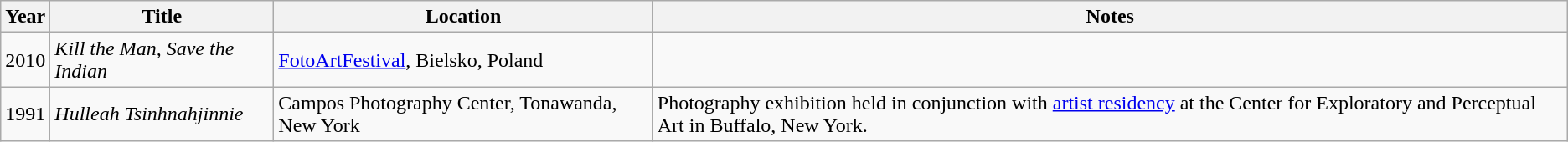<table class="wikitable">
<tr>
<th>Year</th>
<th>Title</th>
<th>Location</th>
<th>Notes</th>
</tr>
<tr>
<td>2010</td>
<td><em>Kill the Man, Save the Indian</em></td>
<td><a href='#'>FotoArtFestival</a>, Bielsko, Poland</td>
<td></td>
</tr>
<tr>
<td>1991</td>
<td><em>Hulleah Tsinhnahjinnie</em></td>
<td>Campos Photography Center, Tonawanda, New York</td>
<td>Photography exhibition held in conjunction with <a href='#'>artist residency</a> at the Center for Exploratory and Perceptual Art in Buffalo, New York.</td>
</tr>
</table>
